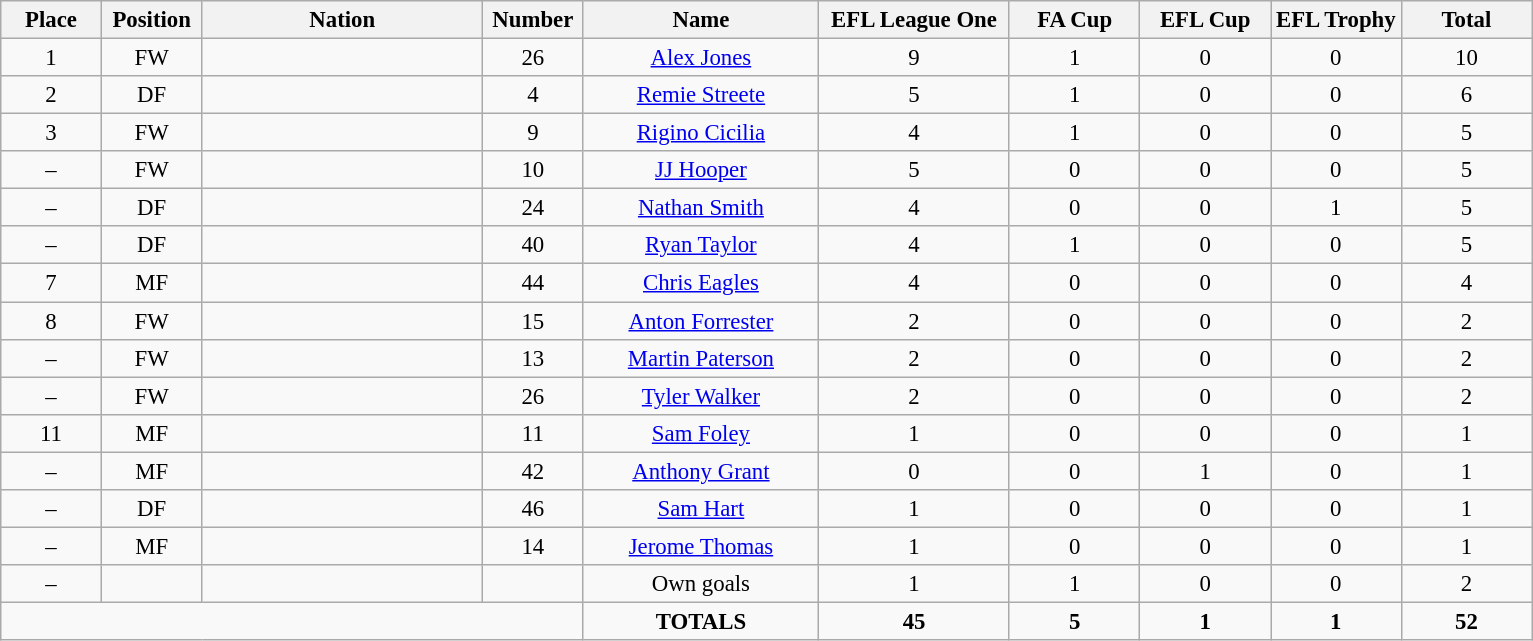<table class="wikitable" style="font-size: 95%; text-align: center;">
<tr>
<th width=60>Place</th>
<th width=60>Position</th>
<th width=180>Nation</th>
<th width=60>Number</th>
<th width=150>Name</th>
<th width=120>EFL League One</th>
<th width=80>FA Cup</th>
<th width=80>EFL Cup</th>
<th width=80>EFL Trophy</th>
<th width=80>Total</th>
</tr>
<tr>
<td>1</td>
<td>FW</td>
<td></td>
<td>26</td>
<td><a href='#'>Alex Jones</a></td>
<td>9</td>
<td>1</td>
<td>0</td>
<td>0</td>
<td>10</td>
</tr>
<tr>
<td>2</td>
<td>DF</td>
<td></td>
<td>4</td>
<td><a href='#'>Remie Streete</a></td>
<td>5</td>
<td>1</td>
<td>0</td>
<td>0</td>
<td>6</td>
</tr>
<tr>
<td>3</td>
<td>FW</td>
<td></td>
<td>9</td>
<td><a href='#'>Rigino Cicilia</a></td>
<td>4</td>
<td>1</td>
<td>0</td>
<td>0</td>
<td>5</td>
</tr>
<tr>
<td>–</td>
<td>FW</td>
<td></td>
<td>10</td>
<td><a href='#'>JJ Hooper</a></td>
<td>5</td>
<td>0</td>
<td>0</td>
<td>0</td>
<td>5</td>
</tr>
<tr>
<td>–</td>
<td>DF</td>
<td></td>
<td>24</td>
<td><a href='#'>Nathan Smith</a></td>
<td>4</td>
<td>0</td>
<td>0</td>
<td>1</td>
<td>5</td>
</tr>
<tr>
<td>–</td>
<td>DF</td>
<td></td>
<td>40</td>
<td><a href='#'>Ryan Taylor</a></td>
<td>4</td>
<td>1</td>
<td>0</td>
<td>0</td>
<td>5</td>
</tr>
<tr>
<td>7</td>
<td>MF</td>
<td></td>
<td>44</td>
<td><a href='#'>Chris Eagles</a></td>
<td>4</td>
<td>0</td>
<td>0</td>
<td>0</td>
<td>4</td>
</tr>
<tr>
<td>8</td>
<td>FW</td>
<td></td>
<td>15</td>
<td><a href='#'>Anton Forrester</a></td>
<td>2</td>
<td>0</td>
<td>0</td>
<td>0</td>
<td>2</td>
</tr>
<tr>
<td>–</td>
<td>FW</td>
<td></td>
<td>13</td>
<td><a href='#'>Martin Paterson</a></td>
<td>2</td>
<td>0</td>
<td>0</td>
<td>0</td>
<td>2</td>
</tr>
<tr>
<td>–</td>
<td>FW</td>
<td></td>
<td>26</td>
<td><a href='#'>Tyler Walker</a></td>
<td>2</td>
<td>0</td>
<td>0</td>
<td>0</td>
<td>2</td>
</tr>
<tr>
<td>11</td>
<td>MF</td>
<td></td>
<td>11</td>
<td><a href='#'>Sam Foley</a></td>
<td>1</td>
<td>0</td>
<td>0</td>
<td>0</td>
<td>1</td>
</tr>
<tr>
<td>–</td>
<td>MF</td>
<td></td>
<td>42</td>
<td><a href='#'>Anthony Grant</a></td>
<td>0</td>
<td>0</td>
<td>1</td>
<td>0</td>
<td>1</td>
</tr>
<tr>
<td>–</td>
<td>DF</td>
<td></td>
<td>46</td>
<td><a href='#'>Sam Hart</a></td>
<td>1</td>
<td>0</td>
<td>0</td>
<td>0</td>
<td>1</td>
</tr>
<tr>
<td>–</td>
<td>MF</td>
<td></td>
<td>14</td>
<td><a href='#'>Jerome Thomas</a></td>
<td>1</td>
<td>0</td>
<td>0</td>
<td>0</td>
<td>1</td>
</tr>
<tr>
<td>–</td>
<td></td>
<td></td>
<td></td>
<td>Own goals</td>
<td>1</td>
<td>1</td>
<td>0</td>
<td>0</td>
<td>2</td>
</tr>
<tr>
<td colspan="4"></td>
<td><strong>TOTALS</strong></td>
<td><strong>45</strong></td>
<td><strong>5</strong></td>
<td><strong>1</strong></td>
<td><strong>1</strong></td>
<td><strong>52</strong></td>
</tr>
</table>
